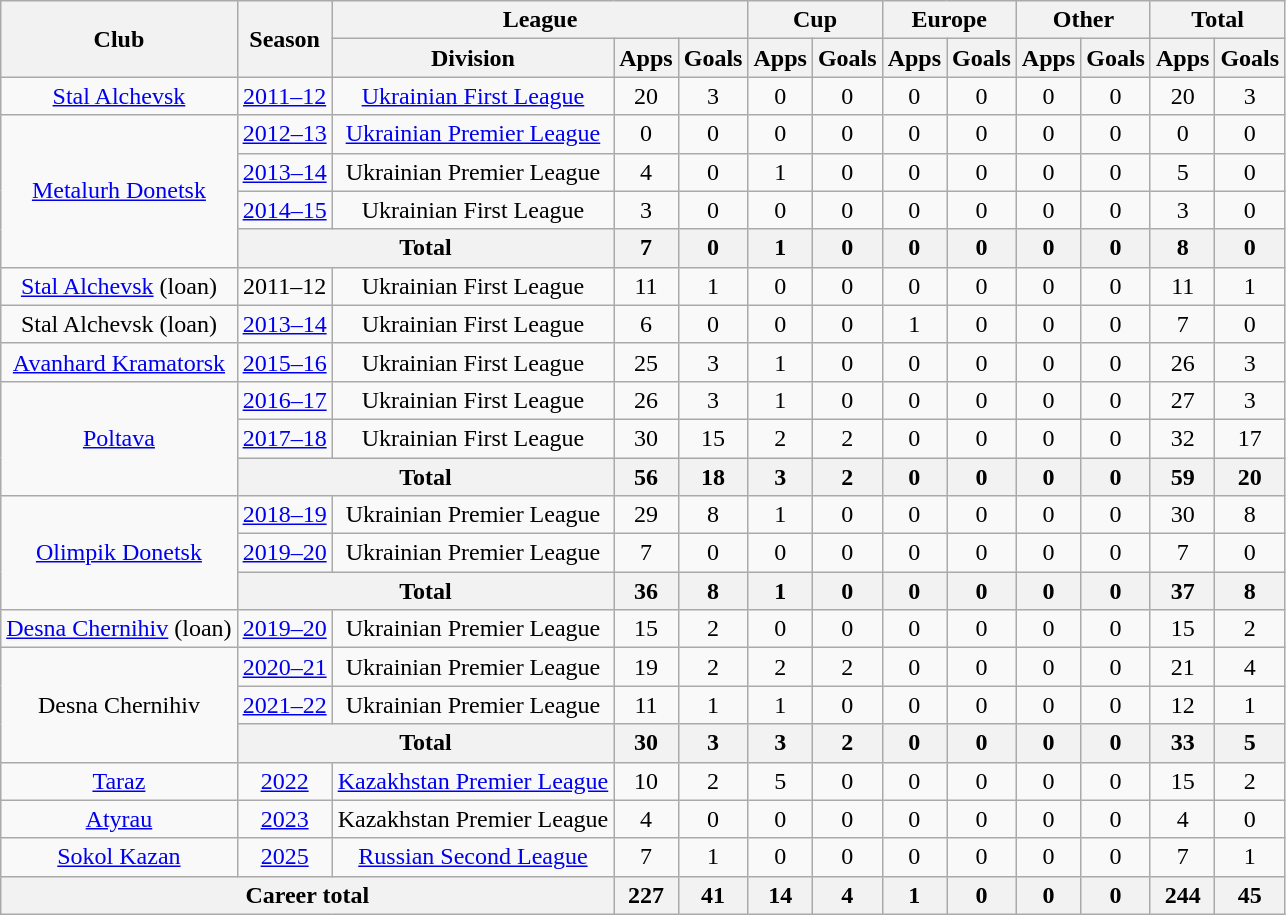<table class="wikitable" style="text-align:center">
<tr>
<th rowspan="2">Club</th>
<th rowspan="2">Season</th>
<th colspan="3">League</th>
<th colspan="2">Cup</th>
<th colspan="2">Europe</th>
<th colspan="2">Other</th>
<th colspan="2">Total</th>
</tr>
<tr>
<th>Division</th>
<th>Apps</th>
<th>Goals</th>
<th>Apps</th>
<th>Goals</th>
<th>Apps</th>
<th>Goals</th>
<th>Apps</th>
<th>Goals</th>
<th>Apps</th>
<th>Goals</th>
</tr>
<tr>
<td><a href='#'>Stal Alchevsk</a></td>
<td><a href='#'>2011–12</a></td>
<td><a href='#'>Ukrainian First League</a></td>
<td>20</td>
<td>3</td>
<td>0</td>
<td>0</td>
<td>0</td>
<td>0</td>
<td>0</td>
<td>0</td>
<td>20</td>
<td>3</td>
</tr>
<tr>
<td rowspan="4"><a href='#'>Metalurh Donetsk</a></td>
<td><a href='#'>2012–13</a></td>
<td><a href='#'>Ukrainian Premier League</a></td>
<td>0</td>
<td>0</td>
<td>0</td>
<td>0</td>
<td>0</td>
<td>0</td>
<td>0</td>
<td>0</td>
<td>0</td>
<td>0</td>
</tr>
<tr>
<td><a href='#'>2013–14</a></td>
<td>Ukrainian Premier League</td>
<td>4</td>
<td>0</td>
<td>1</td>
<td>0</td>
<td>0</td>
<td>0</td>
<td>0</td>
<td>0</td>
<td>5</td>
<td>0</td>
</tr>
<tr>
<td><a href='#'>2014–15</a></td>
<td>Ukrainian First League</td>
<td>3</td>
<td>0</td>
<td>0</td>
<td>0</td>
<td>0</td>
<td>0</td>
<td>0</td>
<td>0</td>
<td>3</td>
<td>0</td>
</tr>
<tr>
<th colspan="2">Total</th>
<th>7</th>
<th>0</th>
<th>1</th>
<th>0</th>
<th>0</th>
<th>0</th>
<th>0</th>
<th>0</th>
<th>8</th>
<th>0</th>
</tr>
<tr>
<td><a href='#'>Stal Alchevsk</a> (loan)</td>
<td>2011–12</td>
<td>Ukrainian First League</td>
<td>11</td>
<td>1</td>
<td>0</td>
<td>0</td>
<td>0</td>
<td>0</td>
<td>0</td>
<td>0</td>
<td>11</td>
<td>1</td>
</tr>
<tr>
<td>Stal Alchevsk (loan)</td>
<td><a href='#'>2013–14</a></td>
<td>Ukrainian First League</td>
<td>6</td>
<td>0</td>
<td>0</td>
<td>0</td>
<td>1</td>
<td>0</td>
<td>0</td>
<td>0</td>
<td>7</td>
<td>0</td>
</tr>
<tr>
<td><a href='#'>Avanhard Kramatorsk</a></td>
<td><a href='#'>2015–16</a></td>
<td>Ukrainian First League</td>
<td>25</td>
<td>3</td>
<td>1</td>
<td>0</td>
<td>0</td>
<td>0</td>
<td>0</td>
<td>0</td>
<td>26</td>
<td>3</td>
</tr>
<tr>
<td rowspan="3"><a href='#'>Poltava</a></td>
<td><a href='#'>2016–17</a></td>
<td>Ukrainian First League</td>
<td>26</td>
<td>3</td>
<td>1</td>
<td>0</td>
<td>0</td>
<td>0</td>
<td>0</td>
<td>0</td>
<td>27</td>
<td>3</td>
</tr>
<tr>
<td><a href='#'>2017–18</a></td>
<td>Ukrainian First League</td>
<td>30</td>
<td>15</td>
<td>2</td>
<td>2</td>
<td>0</td>
<td>0</td>
<td>0</td>
<td>0</td>
<td>32</td>
<td>17</td>
</tr>
<tr>
<th colspan="2">Total</th>
<th>56</th>
<th>18</th>
<th>3</th>
<th>2</th>
<th>0</th>
<th>0</th>
<th>0</th>
<th>0</th>
<th>59</th>
<th>20</th>
</tr>
<tr>
<td rowspan="3"><a href='#'>Olimpik Donetsk</a></td>
<td><a href='#'>2018–19</a></td>
<td>Ukrainian Premier League</td>
<td>29</td>
<td>8</td>
<td>1</td>
<td>0</td>
<td>0</td>
<td>0</td>
<td>0</td>
<td>0</td>
<td>30</td>
<td>8</td>
</tr>
<tr>
<td><a href='#'>2019–20</a></td>
<td>Ukrainian Premier League</td>
<td>7</td>
<td>0</td>
<td>0</td>
<td>0</td>
<td>0</td>
<td>0</td>
<td>0</td>
<td>0</td>
<td>7</td>
<td>0</td>
</tr>
<tr>
<th colspan="2">Total</th>
<th>36</th>
<th>8</th>
<th>1</th>
<th>0</th>
<th>0</th>
<th>0</th>
<th>0</th>
<th>0</th>
<th>37</th>
<th>8</th>
</tr>
<tr>
<td><a href='#'>Desna Chernihiv</a> (loan)</td>
<td><a href='#'>2019–20</a></td>
<td>Ukrainian Premier League</td>
<td>15</td>
<td>2</td>
<td>0</td>
<td>0</td>
<td>0</td>
<td>0</td>
<td>0</td>
<td>0</td>
<td>15</td>
<td>2</td>
</tr>
<tr>
<td rowspan="3">Desna Chernihiv</td>
<td><a href='#'>2020–21</a></td>
<td>Ukrainian Premier League</td>
<td>19</td>
<td>2</td>
<td>2</td>
<td>2</td>
<td>0</td>
<td>0</td>
<td>0</td>
<td>0</td>
<td>21</td>
<td>4</td>
</tr>
<tr>
<td><a href='#'>2021–22</a></td>
<td>Ukrainian Premier League</td>
<td>11</td>
<td>1</td>
<td>1</td>
<td>0</td>
<td>0</td>
<td>0</td>
<td>0</td>
<td>0</td>
<td>12</td>
<td>1</td>
</tr>
<tr>
<th colspan="2">Total</th>
<th>30</th>
<th>3</th>
<th>3</th>
<th>2</th>
<th>0</th>
<th>0</th>
<th>0</th>
<th>0</th>
<th>33</th>
<th>5</th>
</tr>
<tr>
<td rowspan="1"><a href='#'>Taraz</a></td>
<td><a href='#'>2022</a></td>
<td><a href='#'>Kazakhstan Premier League</a></td>
<td>10</td>
<td>2</td>
<td>5</td>
<td>0</td>
<td>0</td>
<td>0</td>
<td>0</td>
<td>0</td>
<td>15</td>
<td>2</td>
</tr>
<tr>
<td rowspan="1"><a href='#'>Atyrau</a></td>
<td><a href='#'>2023</a></td>
<td>Kazakhstan Premier League</td>
<td>4</td>
<td>0</td>
<td>0</td>
<td>0</td>
<td>0</td>
<td>0</td>
<td>0</td>
<td>0</td>
<td>4</td>
<td>0</td>
</tr>
<tr>
<td rowspan="1"><a href='#'>Sokol Kazan</a></td>
<td><a href='#'>2025</a></td>
<td><a href='#'>Russian Second League</a></td>
<td>7</td>
<td>1</td>
<td>0</td>
<td>0</td>
<td>0</td>
<td>0</td>
<td>0</td>
<td>0</td>
<td>7</td>
<td>1</td>
</tr>
<tr>
<th colspan="3">Career total</th>
<th>227</th>
<th>41</th>
<th>14</th>
<th>4</th>
<th>1</th>
<th>0</th>
<th>0</th>
<th>0</th>
<th>244</th>
<th>45</th>
</tr>
</table>
